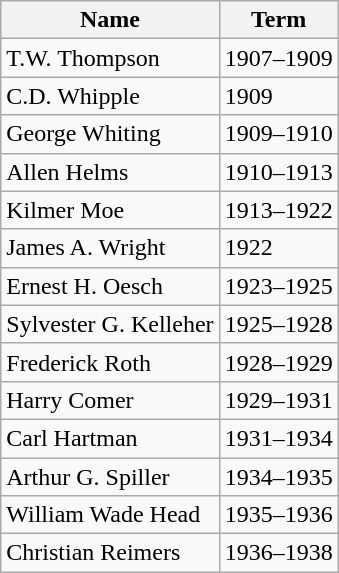<table class="wikitable">
<tr>
<th>Name</th>
<th>Term</th>
</tr>
<tr>
<td>T.W. Thompson</td>
<td>1907–1909</td>
</tr>
<tr>
<td>C.D. Whipple</td>
<td>1909</td>
</tr>
<tr>
<td>George Whiting</td>
<td>1909–1910</td>
</tr>
<tr>
<td>Allen Helms</td>
<td>1910–1913</td>
</tr>
<tr>
<td>Kilmer Moe</td>
<td>1913–1922</td>
</tr>
<tr>
<td>James A. Wright</td>
<td>1922</td>
</tr>
<tr>
<td>Ernest H. Oesch</td>
<td>1923–1925</td>
</tr>
<tr>
<td>Sylvester G. Kelleher</td>
<td>1925–1928</td>
</tr>
<tr>
<td>Frederick Roth</td>
<td>1928–1929</td>
</tr>
<tr>
<td>Harry Comer</td>
<td>1929–1931</td>
</tr>
<tr>
<td>Carl Hartman</td>
<td>1931–1934</td>
</tr>
<tr>
<td>Arthur G. Spiller</td>
<td>1934–1935</td>
</tr>
<tr>
<td>William Wade Head</td>
<td>1935–1936</td>
</tr>
<tr>
<td>Christian Reimers</td>
<td>1936–1938</td>
</tr>
</table>
